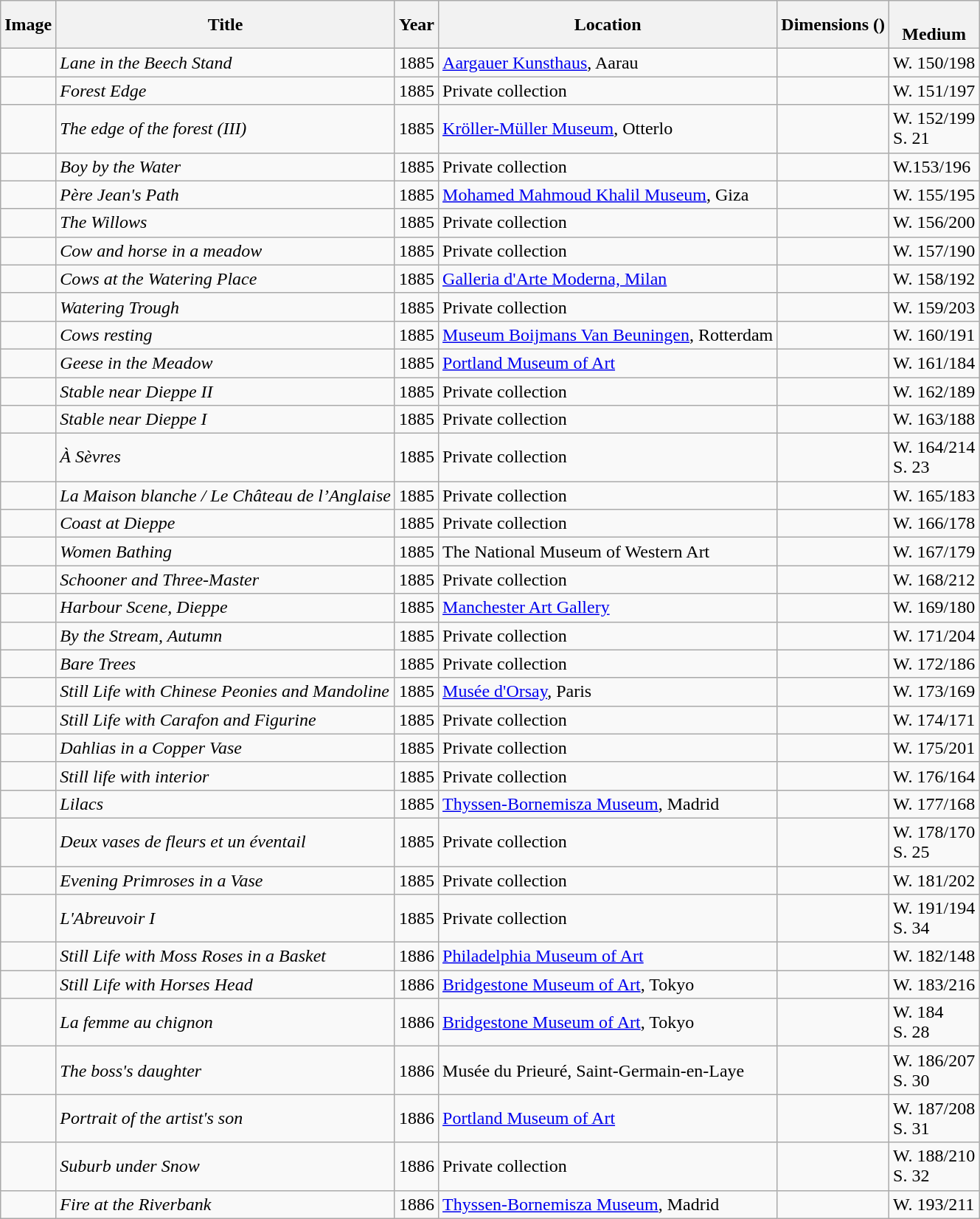<table class="sortable wikitable">
<tr>
<th scope="col" class="unsortable">Image</th>
<th scope="col">Title</th>
<th scope="col">Year</th>
<th scope="col">Location</th>
<th scope="col">Dimensions ()</th>
<th scope="col"><br>Medium</th>
</tr>
<tr>
<td></td>
<td><em>Lane in the Beech Stand</em></td>
<td>1885</td>
<td><a href='#'>Aargauer Kunsthaus</a>, Aarau</td>
<td></td>
<td>W. 150/198</td>
</tr>
<tr>
<td></td>
<td><em>Forest Edge</em></td>
<td>1885</td>
<td>Private collection</td>
<td></td>
<td>W. 151/197</td>
</tr>
<tr>
<td></td>
<td><em>The edge of the forest (III)</em></td>
<td>1885</td>
<td><a href='#'>Kröller-Müller Museum</a>, Otterlo</td>
<td></td>
<td>W. 152/199 <br> S. 21</td>
</tr>
<tr>
<td></td>
<td><em>Boy by the Water</em></td>
<td>1885</td>
<td>Private collection</td>
<td></td>
<td>W.153/196</td>
</tr>
<tr>
<td></td>
<td><em>Père Jean's Path</em></td>
<td>1885</td>
<td><a href='#'>Mohamed Mahmoud Khalil Museum</a>, Giza</td>
<td></td>
<td>W. 155/195</td>
</tr>
<tr>
<td></td>
<td><em>The Willows</em></td>
<td>1885</td>
<td>Private collection</td>
<td></td>
<td>W. 156/200</td>
</tr>
<tr>
<td></td>
<td><em>Cow and horse in a meadow</em></td>
<td>1885</td>
<td>Private collection</td>
<td></td>
<td>W. 157/190</td>
</tr>
<tr>
<td></td>
<td><em>Cows at the Watering Place</em></td>
<td>1885</td>
<td><a href='#'>Galleria d'Arte Moderna, Milan</a></td>
<td></td>
<td>W. 158/192</td>
</tr>
<tr>
<td></td>
<td><em>Watering Trough</em></td>
<td>1885</td>
<td>Private collection</td>
<td></td>
<td>W. 159/203</td>
</tr>
<tr>
<td></td>
<td><em>Cows resting</em></td>
<td>1885</td>
<td><a href='#'>Museum Boijmans Van Beuningen</a>, Rotterdam</td>
<td></td>
<td>W. 160/191</td>
</tr>
<tr>
<td></td>
<td><em>Geese in the Meadow</em></td>
<td>1885</td>
<td><a href='#'>Portland Museum of Art</a></td>
<td></td>
<td>W. 161/184</td>
</tr>
<tr>
<td></td>
<td><em>Stable near Dieppe II</em></td>
<td>1885</td>
<td>Private collection</td>
<td></td>
<td>W. 162/189</td>
</tr>
<tr>
<td></td>
<td><em>Stable near Dieppe I</em></td>
<td>1885</td>
<td>Private collection</td>
<td></td>
<td>W. 163/188</td>
</tr>
<tr>
<td></td>
<td><em>À Sèvres</em></td>
<td>1885</td>
<td>Private collection</td>
<td></td>
<td>W. 164/214 <br> S. 23</td>
</tr>
<tr>
<td></td>
<td><em>La Maison blanche / Le Château de l’Anglaise</em></td>
<td>1885</td>
<td>Private collection</td>
<td></td>
<td>W. 165/183</td>
</tr>
<tr>
<td></td>
<td><em>Coast at Dieppe</em></td>
<td>1885</td>
<td>Private collection</td>
<td></td>
<td>W. 166/178</td>
</tr>
<tr>
<td></td>
<td><em>Women Bathing</em></td>
<td>1885</td>
<td>The National Museum of Western Art</td>
<td></td>
<td>W. 167/179</td>
</tr>
<tr>
<td></td>
<td><em>Schooner and Three-Master</em></td>
<td>1885</td>
<td>Private collection</td>
<td></td>
<td>W. 168/212</td>
</tr>
<tr>
<td></td>
<td><em>Harbour Scene, Dieppe</em></td>
<td>1885</td>
<td><a href='#'>Manchester Art Gallery</a></td>
<td></td>
<td>W. 169/180</td>
</tr>
<tr>
<td></td>
<td><em>By the Stream, Autumn</em></td>
<td>1885</td>
<td>Private collection</td>
<td></td>
<td>W. 171/204</td>
</tr>
<tr>
<td></td>
<td><em>Bare Trees</em></td>
<td>1885</td>
<td>Private collection</td>
<td></td>
<td>W. 172/186</td>
</tr>
<tr>
<td></td>
<td><em>Still Life with Chinese Peonies and Mandoline</em></td>
<td>1885</td>
<td><a href='#'>Musée d'Orsay</a>, Paris</td>
<td></td>
<td>W. 173/169</td>
</tr>
<tr>
<td></td>
<td><em>Still Life with Carafon and Figurine</em></td>
<td>1885</td>
<td>Private collection</td>
<td></td>
<td>W. 174/171</td>
</tr>
<tr>
<td></td>
<td><em>Dahlias in a Copper Vase</em></td>
<td>1885</td>
<td>Private collection</td>
<td></td>
<td>W. 175/201</td>
</tr>
<tr>
<td></td>
<td><em>Still life with interior</em></td>
<td>1885</td>
<td>Private collection</td>
<td></td>
<td>W. 176/164</td>
</tr>
<tr>
<td></td>
<td><em>Lilacs</em></td>
<td>1885</td>
<td><a href='#'>Thyssen-Bornemisza Museum</a>, Madrid</td>
<td></td>
<td>W. 177/168</td>
</tr>
<tr>
<td></td>
<td><em>Deux vases de fleurs et un éventail</em></td>
<td>1885</td>
<td>Private collection</td>
<td></td>
<td>W. 178/170 <br>S. 25</td>
</tr>
<tr>
<td></td>
<td><em>Evening Primroses in a Vase</em></td>
<td>1885</td>
<td>Private collection</td>
<td></td>
<td>W. 181/202</td>
</tr>
<tr>
<td></td>
<td><em>L'Abreuvoir I</em></td>
<td>1885</td>
<td>Private collection</td>
<td></td>
<td>W. 191/194 <br> S. 34</td>
</tr>
<tr>
<td></td>
<td><em>Still Life with Moss Roses in a Basket</em></td>
<td>1886</td>
<td><a href='#'>Philadelphia Museum of Art</a></td>
<td></td>
<td>W. 182/148</td>
</tr>
<tr>
<td></td>
<td><em>Still Life with Horses Head</em></td>
<td>1886</td>
<td><a href='#'>Bridgestone Museum of Art</a>, Tokyo</td>
<td></td>
<td>W. 183/216</td>
</tr>
<tr>
<td></td>
<td><em>La femme au chignon</em></td>
<td>1886</td>
<td><a href='#'>Bridgestone Museum of Art</a>, Tokyo</td>
<td></td>
<td>W. 184<br>S. 28</td>
</tr>
<tr>
<td></td>
<td><em>The boss's daughter</em></td>
<td>1886</td>
<td>Musée du Prieuré, Saint-Germain-en-Laye</td>
<td></td>
<td>W. 186/207<br>S. 30</td>
</tr>
<tr>
<td></td>
<td><em>Portrait of the artist's son</em></td>
<td>1886</td>
<td><a href='#'>Portland Museum of Art</a></td>
<td></td>
<td>W. 187/208<br>S. 31</td>
</tr>
<tr>
<td></td>
<td><em>Suburb under Snow</em></td>
<td>1886</td>
<td>Private collection</td>
<td></td>
<td>W. 188/210 <br> S. 32</td>
</tr>
<tr>
<td></td>
<td><em>Fire at the Riverbank</em></td>
<td>1886</td>
<td><a href='#'>Thyssen-Bornemisza Museum</a>, Madrid</td>
<td></td>
<td>W. 193/211</td>
</tr>
</table>
